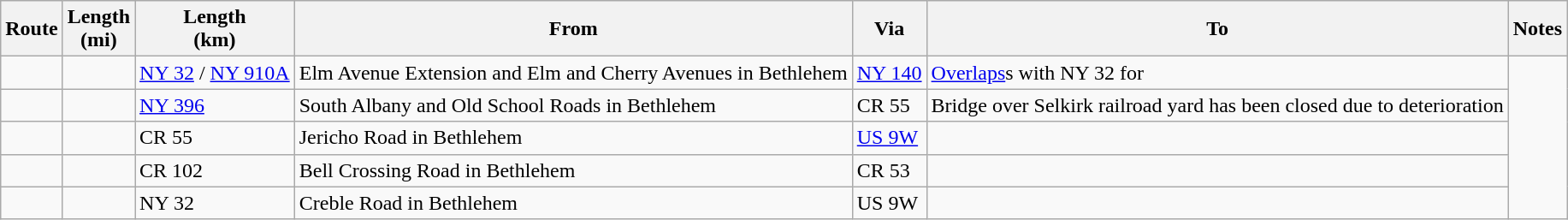<table class="wikitable sortable">
<tr>
<th>Route</th>
<th>Length<br>(mi)</th>
<th>Length<br>(km)</th>
<th class="unsortable">From</th>
<th class="unsortable">Via</th>
<th class="unsortable">To</th>
<th class="unsortable">Notes</th>
</tr>
<tr>
<td id="52"></td>
<td></td>
<td><a href='#'>NY&nbsp;32</a> / <a href='#'>NY&nbsp;910A</a></td>
<td>Elm Avenue Extension and Elm and Cherry Avenues in Bethlehem</td>
<td><a href='#'>NY&nbsp;140</a></td>
<td><a href='#'>Overlaps</a>s with NY 32 for </td>
</tr>
<tr>
<td id="53-1"></td>
<td></td>
<td><a href='#'>NY&nbsp;396</a></td>
<td>South Albany and Old School Roads in Bethlehem</td>
<td>CR 55</td>
<td>Bridge over Selkirk railroad yard has been closed due to deterioration</td>
</tr>
<tr>
<td id="53-2"></td>
<td></td>
<td>CR 55</td>
<td>Jericho Road in Bethlehem</td>
<td><a href='#'>US&nbsp;9W</a></td>
<td></td>
</tr>
<tr>
<td id="54"></td>
<td></td>
<td>CR 102</td>
<td>Bell Crossing Road in Bethlehem</td>
<td>CR 53</td>
<td></td>
</tr>
<tr>
<td id="55"></td>
<td></td>
<td>NY 32</td>
<td>Creble Road in Bethlehem</td>
<td>US 9W</td>
<td></td>
</tr>
</table>
